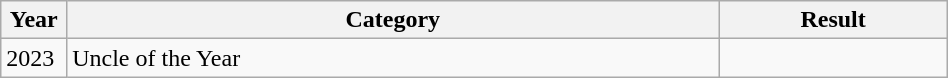<table class="wikitable sortable" width="50%">
<tr>
<th width="1%">Year</th>
<th width="40%">Category</th>
<th width="14%">Result</th>
</tr>
<tr>
<td>2023</td>
<td>Uncle of the Year</td>
<td></td>
</tr>
</table>
